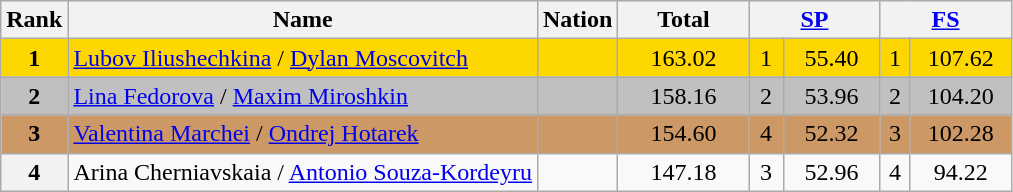<table class="wikitable sortable">
<tr>
<th>Rank</th>
<th>Name</th>
<th>Nation</th>
<th width="80px">Total</th>
<th colspan="2" width="80px"><a href='#'>SP</a></th>
<th colspan="2" width="80px"><a href='#'>FS</a></th>
</tr>
<tr bgcolor="gold">
<td align="center"><strong>1</strong></td>
<td><a href='#'>Lubov Iliushechkina</a> / <a href='#'>Dylan Moscovitch</a></td>
<td></td>
<td align="center">163.02</td>
<td align="center">1</td>
<td align="center">55.40</td>
<td align="center">1</td>
<td align="center">107.62</td>
</tr>
<tr bgcolor="silver">
<td align="center"><strong>2</strong></td>
<td><a href='#'>Lina Fedorova</a> / <a href='#'>Maxim Miroshkin</a></td>
<td></td>
<td align="center">158.16</td>
<td align="center">2</td>
<td align="center">53.96</td>
<td align="center">2</td>
<td align="center">104.20</td>
</tr>
<tr bgcolor="cc9966">
<td align="center"><strong>3</strong></td>
<td><a href='#'>Valentina Marchei</a> / <a href='#'>Ondrej Hotarek</a></td>
<td></td>
<td align="center">154.60</td>
<td align="center">4</td>
<td align="center">52.32</td>
<td align="center">3</td>
<td align="center">102.28</td>
</tr>
<tr>
<th>4</th>
<td>Arina Cherniavskaia / <a href='#'>Antonio Souza-Kordeyru</a></td>
<td></td>
<td align="center">147.18</td>
<td align="center">3</td>
<td align="center">52.96</td>
<td align="center">4</td>
<td align="center">94.22</td>
</tr>
</table>
